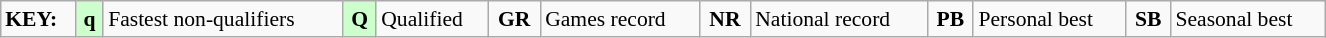<table class="wikitable" style="margin:0.5em auto; font-size:90%; position:relative;" width=70%>
<tr>
<td><strong>KEY:</strong></td>
<td style="background-color:#ccffcc;" align=center><strong>q</strong></td>
<td>Fastest non-qualifiers</td>
<td style="background-color:#ccffcc;" align=center><strong>Q</strong></td>
<td>Qualified</td>
<td align=center><strong>GR</strong></td>
<td>Games record</td>
<td align=center><strong>NR</strong></td>
<td>National record</td>
<td align=center><strong>PB</strong></td>
<td>Personal best</td>
<td align=center><strong>SB</strong></td>
<td>Seasonal best</td>
</tr>
</table>
